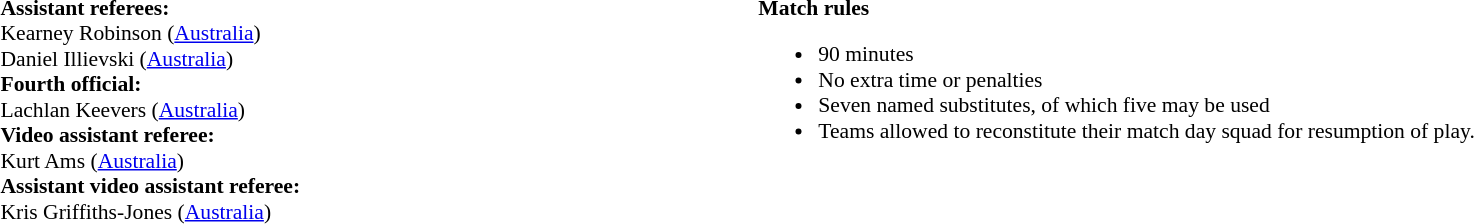<table style="width:100%; font-size:90%;">
<tr>
<td><br><strong>Assistant referees:</strong>
<br>Kearney Robinson (<a href='#'>Australia</a>)
<br>Daniel Illievski (<a href='#'>Australia</a>)
<br><strong>Fourth official:</strong>
<br>Lachlan Keevers (<a href='#'>Australia</a>)
<br><strong>Video assistant referee:</strong>
<br>Kurt Ams (<a href='#'>Australia</a>)
<br><strong>Assistant video assistant referee:</strong>
<br>Kris Griffiths-Jones (<a href='#'>Australia</a>)</td>
<td style="width:60%; vertical-align:top;"><br><strong>Match rules</strong><ul><li>90 minutes</li><li>No extra time or penalties</li><li>Seven named substitutes, of which five may be used</li><li>Teams allowed to reconstitute their match day squad for resumption of play.</li></ul></td>
</tr>
</table>
